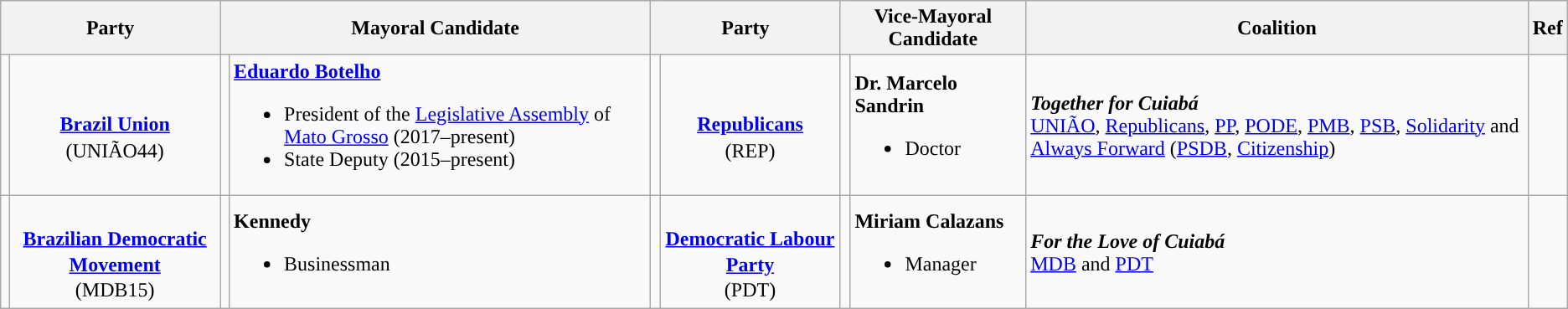<table class="wikitable">
<tr>
<th colspan="2">Party</th>
<th colspan="2">Mayoral Candidate</th>
<th colspan="2">Party</th>
<th colspan="2">Vice-Mayoral Candidate</th>
<th>Coalition</th>
<th>Ref</th>
</tr>
<tr>
<td style="background:"></td>
<td style="text-align:center; line-height:1.3"><br><strong><a href='#'>Brazil Union</a></strong><br>(UNIÃO44)</td>
<td></td>
<td><strong><a href='#'>Eduardo Botelho</a></strong><br><ul><li>President of the <a href='#'>Legislative Assembly</a> of <a href='#'>Mato Grosso</a> (2017–present)</li><li>State Deputy (2015–present)</li></ul></td>
<td style="background:"></td>
<td style="text-align:center; line-height:1.3"><br><strong><a href='#'>Republicans</a></strong><br>(REP)</td>
<td></td>
<td><strong>Dr. Marcelo Sandrin</strong><br><ul><li>Doctor</li></ul></td>
<td><strong><em>Together for Cuiabá</em></strong><br><a href='#'>UNIÃO</a>, <a href='#'>Republicans</a>, <a href='#'>PP</a>, <a href='#'>PODE</a>, <a href='#'>PMB</a>, <a href='#'>PSB</a>, <a href='#'>Solidarity</a> and <a href='#'>Always Forward</a> (<a href='#'>PSDB</a>, <a href='#'>Citizenship</a>)</td>
<td></td>
</tr>
<tr>
<td style="background:"></td>
<td style="text-align:center; line-height:1.3"><br><strong><a href='#'>Brazilian Democratic Movement</a></strong><br>(MDB15)</td>
<td></td>
<td><strong>Kennedy</strong><br><ul><li>Businessman</li></ul></td>
<td style="background:"></td>
<td style="text-align:center; line-height:1.3"><br><strong><a href='#'>Democratic Labour Party</a></strong><br>(PDT)</td>
<td></td>
<td><strong>Miriam Calazans</strong><br><ul><li>Manager</li></ul></td>
<td><strong><em>For the Love of Cuiabá</em></strong><br><a href='#'>MDB</a> and <a href='#'>PDT</a></td>
<td></td>
</tr>
</table>
